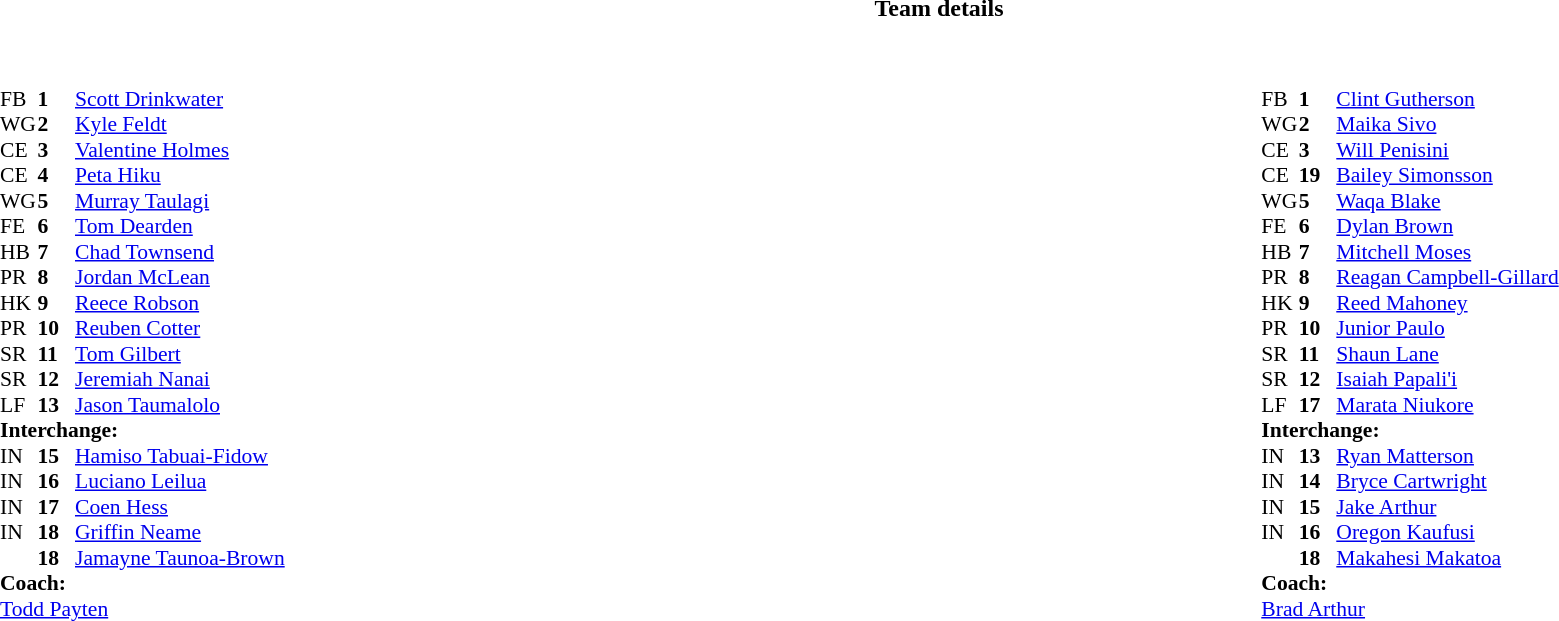<table border="0" width="100%" class="collapsible collapsed">
<tr>
<th>Team details</th>
</tr>
<tr>
<td><br><table width="100%">
<tr>
<td valign="top" width="50%"><br><table style="font-size: 90%" cellspacing="0" cellpadding="0">
<tr>
<th width="25"></th>
<th width="25"></th>
</tr>
<tr>
<td>FB</td>
<td><strong>1</strong></td>
<td><a href='#'>Scott Drinkwater</a></td>
</tr>
<tr>
<td>WG</td>
<td><strong>2</strong></td>
<td><a href='#'>Kyle Feldt</a></td>
</tr>
<tr>
<td>CE</td>
<td><strong>3</strong></td>
<td><a href='#'>Valentine Holmes</a></td>
</tr>
<tr>
<td>CE</td>
<td><strong>4</strong></td>
<td><a href='#'>Peta Hiku</a></td>
</tr>
<tr>
<td>WG</td>
<td><strong>5</strong></td>
<td><a href='#'>Murray Taulagi</a></td>
</tr>
<tr>
<td>FE</td>
<td><strong>6</strong></td>
<td><a href='#'>Tom Dearden</a></td>
</tr>
<tr>
<td>HB</td>
<td><strong>7</strong></td>
<td><a href='#'>Chad Townsend</a></td>
</tr>
<tr>
<td>PR</td>
<td><strong>8</strong></td>
<td><a href='#'>Jordan McLean</a></td>
</tr>
<tr>
<td>HK</td>
<td><strong>9</strong></td>
<td><a href='#'>Reece Robson</a></td>
</tr>
<tr>
<td>PR</td>
<td><strong>10</strong></td>
<td><a href='#'>Reuben Cotter</a></td>
</tr>
<tr>
<td>SR</td>
<td><strong>11</strong></td>
<td><a href='#'>Tom Gilbert</a></td>
</tr>
<tr>
<td>SR</td>
<td><strong>12</strong></td>
<td><a href='#'>Jeremiah Nanai</a></td>
</tr>
<tr>
<td>LF</td>
<td><strong>13</strong></td>
<td><a href='#'>Jason Taumalolo</a></td>
</tr>
<tr>
<td colspan=3><strong>Interchange:</strong></td>
</tr>
<tr>
<td>IN</td>
<td><strong>15</strong></td>
<td><a href='#'>Hamiso Tabuai-Fidow</a></td>
</tr>
<tr>
<td>IN</td>
<td><strong>16</strong></td>
<td><a href='#'>Luciano Leilua</a></td>
</tr>
<tr>
<td>IN</td>
<td><strong>17</strong></td>
<td><a href='#'>Coen Hess</a></td>
</tr>
<tr>
<td>IN</td>
<td><strong>18</strong></td>
<td><a href='#'>Griffin Neame</a></td>
</tr>
<tr>
<td></td>
<td><strong>18</strong></td>
<td><a href='#'>Jamayne Taunoa-Brown</a></td>
</tr>
<tr>
<td colspan=3><strong>Coach:</strong></td>
</tr>
<tr>
<td colspan="3"><a href='#'>Todd Payten</a></td>
</tr>
</table>
</td>
<td valign="top" width="50%"><br><table style="font-size: 90%" cellspacing="0" cellpadding="0" align="center">
<tr>
<th width="25"></th>
<th width="25"></th>
</tr>
<tr>
<td>FB</td>
<td><strong>1</strong></td>
<td><a href='#'>Clint Gutherson</a></td>
</tr>
<tr>
<td>WG</td>
<td><strong>2</strong></td>
<td><a href='#'>Maika Sivo</a></td>
</tr>
<tr>
<td>CE</td>
<td><strong>3</strong></td>
<td><a href='#'>Will Penisini</a></td>
</tr>
<tr>
<td>CE</td>
<td><strong>19</strong></td>
<td><a href='#'>Bailey Simonsson</a></td>
</tr>
<tr>
<td>WG</td>
<td><strong>5</strong></td>
<td><a href='#'>Waqa Blake</a></td>
</tr>
<tr>
<td>FE</td>
<td><strong>6</strong></td>
<td><a href='#'>Dylan Brown</a></td>
</tr>
<tr>
<td>HB</td>
<td><strong>7</strong></td>
<td><a href='#'>Mitchell Moses</a></td>
</tr>
<tr>
<td>PR</td>
<td><strong>8</strong></td>
<td><a href='#'>Reagan Campbell-Gillard</a></td>
</tr>
<tr>
<td>HK</td>
<td><strong>9</strong></td>
<td><a href='#'>Reed Mahoney</a></td>
</tr>
<tr>
<td>PR</td>
<td><strong>10</strong></td>
<td><a href='#'>Junior Paulo</a></td>
</tr>
<tr>
<td>SR</td>
<td><strong>11</strong></td>
<td><a href='#'>Shaun Lane</a></td>
</tr>
<tr>
<td>SR</td>
<td><strong>12</strong></td>
<td><a href='#'>Isaiah Papali'i</a></td>
</tr>
<tr>
<td>LF</td>
<td><strong>17</strong></td>
<td><a href='#'>Marata Niukore</a></td>
</tr>
<tr>
<td colspan=3><strong>Interchange:</strong></td>
</tr>
<tr>
<td>IN</td>
<td><strong>13</strong></td>
<td><a href='#'>Ryan Matterson</a></td>
</tr>
<tr>
<td>IN</td>
<td><strong>14</strong></td>
<td><a href='#'>Bryce Cartwright</a></td>
</tr>
<tr>
<td>IN</td>
<td><strong>15</strong></td>
<td><a href='#'>Jake Arthur</a></td>
</tr>
<tr>
<td>IN</td>
<td><strong>16</strong></td>
<td><a href='#'>Oregon Kaufusi</a></td>
</tr>
<tr>
<td></td>
<td><strong>18</strong></td>
<td><a href='#'>Makahesi Makatoa</a></td>
</tr>
<tr>
<td colspan=3><strong>Coach:</strong></td>
</tr>
<tr>
<td colspan="3"><a href='#'>Brad Arthur</a></td>
</tr>
</table>
</td>
</tr>
</table>
</td>
</tr>
</table>
